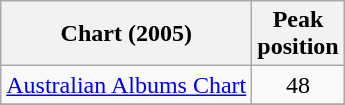<table class="wikitable">
<tr>
<th>Chart (2005)</th>
<th>Peak<br>position</th>
</tr>
<tr>
<td><a href='#'>Australian Albums Chart</a></td>
<td align="center">48</td>
</tr>
<tr>
</tr>
</table>
